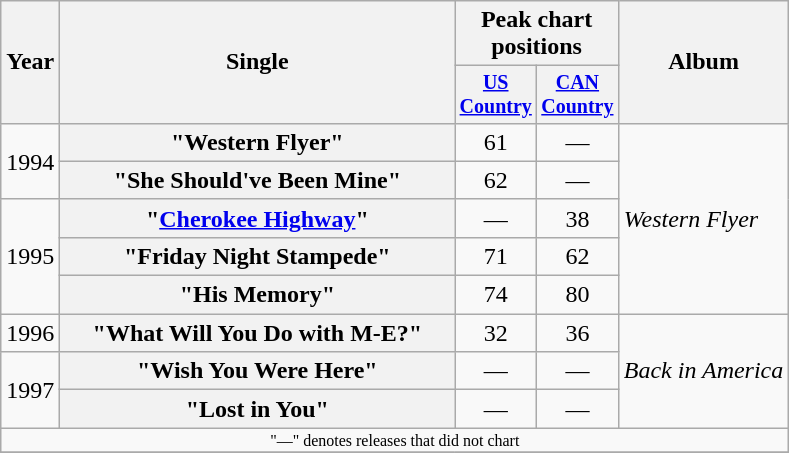<table class="wikitable plainrowheaders" style="text-align:center;">
<tr>
<th rowspan="2">Year</th>
<th rowspan="2" style="width:16em;">Single</th>
<th colspan="2">Peak chart<br>positions</th>
<th rowspan="2">Album</th>
</tr>
<tr style="font-size:smaller;">
<th width="45"><a href='#'>US Country</a></th>
<th width="45"><a href='#'>CAN Country</a></th>
</tr>
<tr>
<td rowspan="2">1994</td>
<th scope="row">"Western Flyer"</th>
<td>61</td>
<td>—</td>
<td align="left" rowspan="5"><em>Western Flyer</em></td>
</tr>
<tr>
<th scope="row">"She Should've Been Mine"</th>
<td>62</td>
<td>—</td>
</tr>
<tr>
<td rowspan="3">1995</td>
<th scope="row">"<a href='#'>Cherokee Highway</a>"</th>
<td>—</td>
<td>38</td>
</tr>
<tr>
<th scope="row">"Friday Night Stampede"</th>
<td>71</td>
<td>62</td>
</tr>
<tr>
<th scope="row">"His Memory"</th>
<td>74</td>
<td>80</td>
</tr>
<tr>
<td>1996</td>
<th scope="row">"What Will You Do with M-E?"</th>
<td>32</td>
<td>36</td>
<td align="left" rowspan="3"><em>Back in America</em></td>
</tr>
<tr>
<td rowspan=2>1997</td>
<th scope="row">"Wish You Were Here"</th>
<td>—</td>
<td>—</td>
</tr>
<tr>
<th scope="row">"Lost in You"</th>
<td>—</td>
<td>—</td>
</tr>
<tr>
<td colspan="5" style="font-size:8pt">"—" denotes releases that did not chart</td>
</tr>
<tr>
</tr>
</table>
